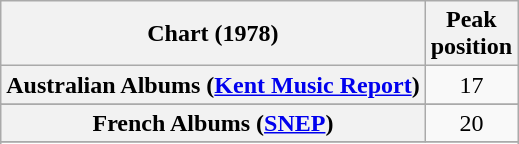<table class="wikitable sortable plainrowheaders">
<tr>
<th>Chart (1978)</th>
<th>Peak<br>position</th>
</tr>
<tr>
<th scope="row">Australian Albums (<a href='#'>Kent Music Report</a>)</th>
<td align="center">17</td>
</tr>
<tr>
</tr>
<tr>
</tr>
<tr>
<th scope="row">French Albums (<a href='#'>SNEP</a>)</th>
<td align="center">20</td>
</tr>
<tr>
</tr>
<tr>
</tr>
<tr>
</tr>
<tr>
</tr>
<tr>
</tr>
<tr>
</tr>
</table>
